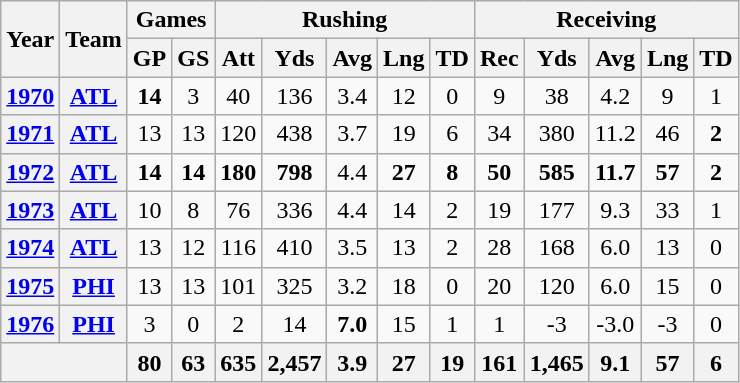<table class="wikitable" style="text-align:center;">
<tr>
<th rowspan="2">Year</th>
<th rowspan="2">Team</th>
<th colspan="2">Games</th>
<th colspan="5">Rushing</th>
<th colspan="5">Receiving</th>
</tr>
<tr>
<th>GP</th>
<th>GS</th>
<th>Att</th>
<th>Yds</th>
<th>Avg</th>
<th>Lng</th>
<th>TD</th>
<th>Rec</th>
<th>Yds</th>
<th>Avg</th>
<th>Lng</th>
<th>TD</th>
</tr>
<tr>
<th><a href='#'>1970</a></th>
<th><a href='#'>ATL</a></th>
<td><strong>14</strong></td>
<td>3</td>
<td>40</td>
<td>136</td>
<td>3.4</td>
<td>12</td>
<td>0</td>
<td>9</td>
<td>38</td>
<td>4.2</td>
<td>9</td>
<td>1</td>
</tr>
<tr>
<th><a href='#'>1971</a></th>
<th><a href='#'>ATL</a></th>
<td>13</td>
<td>13</td>
<td>120</td>
<td>438</td>
<td>3.7</td>
<td>19</td>
<td>6</td>
<td>34</td>
<td>380</td>
<td>11.2</td>
<td>46</td>
<td><strong>2</strong></td>
</tr>
<tr>
<th><a href='#'>1972</a></th>
<th><a href='#'>ATL</a></th>
<td><strong>14</strong></td>
<td><strong>14</strong></td>
<td><strong>180</strong></td>
<td><strong>798</strong></td>
<td>4.4</td>
<td><strong>27</strong></td>
<td><strong>8</strong></td>
<td><strong>50</strong></td>
<td><strong>585</strong></td>
<td><strong>11.7</strong></td>
<td><strong>57</strong></td>
<td><strong>2</strong></td>
</tr>
<tr>
<th><a href='#'>1973</a></th>
<th><a href='#'>ATL</a></th>
<td>10</td>
<td>8</td>
<td>76</td>
<td>336</td>
<td>4.4</td>
<td>14</td>
<td>2</td>
<td>19</td>
<td>177</td>
<td>9.3</td>
<td>33</td>
<td>1</td>
</tr>
<tr>
<th><a href='#'>1974</a></th>
<th><a href='#'>ATL</a></th>
<td>13</td>
<td>12</td>
<td>116</td>
<td>410</td>
<td>3.5</td>
<td>13</td>
<td>2</td>
<td>28</td>
<td>168</td>
<td>6.0</td>
<td>13</td>
<td>0</td>
</tr>
<tr>
<th><a href='#'>1975</a></th>
<th><a href='#'>PHI</a></th>
<td>13</td>
<td>13</td>
<td>101</td>
<td>325</td>
<td>3.2</td>
<td>18</td>
<td>0</td>
<td>20</td>
<td>120</td>
<td>6.0</td>
<td>15</td>
<td>0</td>
</tr>
<tr>
<th><a href='#'>1976</a></th>
<th><a href='#'>PHI</a></th>
<td>3</td>
<td>0</td>
<td>2</td>
<td>14</td>
<td><strong>7.0</strong></td>
<td>15</td>
<td>1</td>
<td>1</td>
<td>-3</td>
<td>-3.0</td>
<td>-3</td>
<td>0</td>
</tr>
<tr>
<th colspan="2"></th>
<th>80</th>
<th>63</th>
<th>635</th>
<th>2,457</th>
<th>3.9</th>
<th>27</th>
<th>19</th>
<th>161</th>
<th>1,465</th>
<th>9.1</th>
<th>57</th>
<th>6</th>
</tr>
</table>
